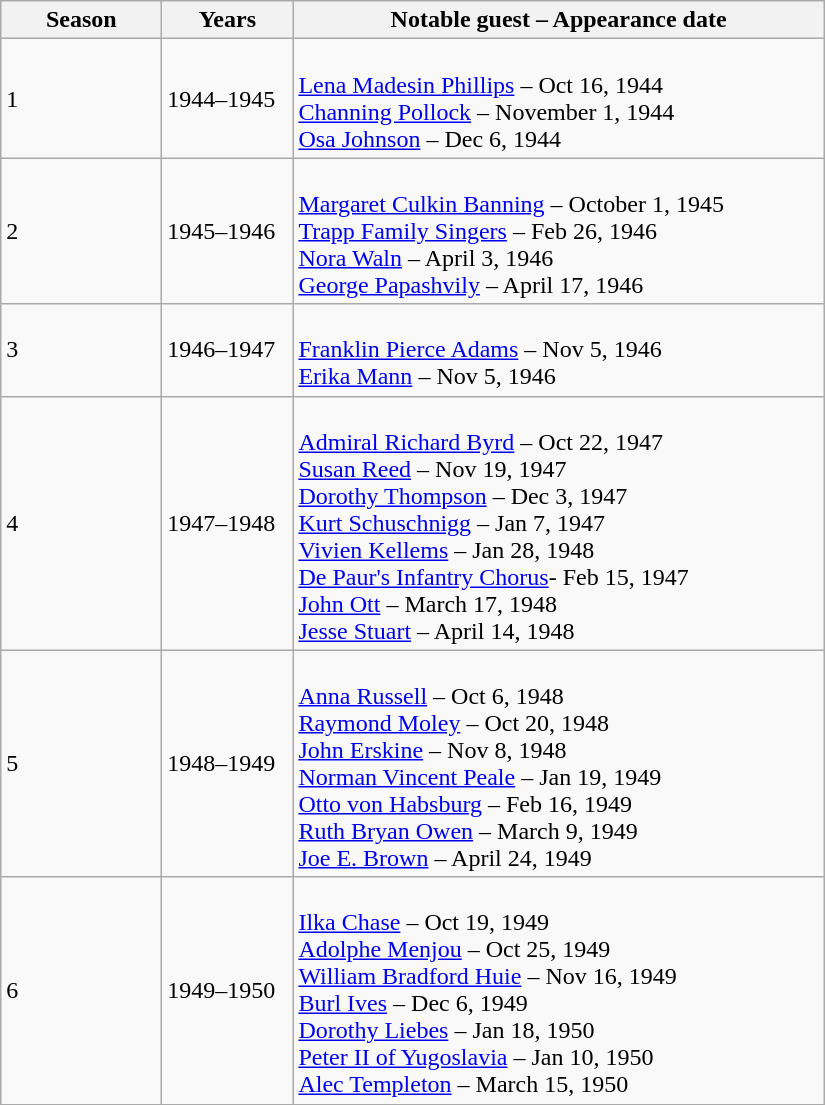<table class="wikitable collapsible" width="550">
<tr>
<th scope="col" width="100px">Season</th>
<th scope="col" width="80px">Years</th>
<th>Notable guest – Appearance date</th>
</tr>
<tr>
<td>1</td>
<td>1944–1945</td>
<td><br><a href='#'>Lena Madesin Phillips</a> – Oct 16, 1944<br>
<a href='#'>Channing Pollock</a> – November 1, 1944<br>
<a href='#'>Osa Johnson</a> – Dec 6, 1944</td>
</tr>
<tr>
<td>2</td>
<td>1945–1946</td>
<td><br><a href='#'>Margaret Culkin Banning</a> – October 1, 1945<br>
<a href='#'>Trapp Family Singers</a> – Feb 26, 1946<br>
<a href='#'>Nora Waln</a> – April 3, 1946<br>
<a href='#'>George Papashvily</a> – April 17, 1946</td>
</tr>
<tr>
<td>3</td>
<td>1946–1947</td>
<td><br><a href='#'>Franklin Pierce Adams</a> – Nov 5, 1946<br>
<a href='#'>Erika Mann</a> – Nov 5, 1946</td>
</tr>
<tr>
<td>4</td>
<td>1947–1948</td>
<td><br><a href='#'>Admiral Richard Byrd</a> – Oct 22, 1947<br>
<a href='#'>Susan Reed</a> – Nov 19, 1947<br>
<a href='#'>Dorothy Thompson</a> – Dec 3, 1947<br>
<a href='#'>Kurt Schuschnigg</a> – Jan 7, 1947<br>
<a href='#'>Vivien Kellems</a> – Jan 28, 1948<br>
<a href='#'>De Paur's Infantry Chorus</a>- Feb 15, 1947<br>
<a href='#'>John Ott</a> – March 17, 1948<br>
<a href='#'>Jesse Stuart</a> – April 14, 1948</td>
</tr>
<tr>
<td>5</td>
<td>1948–1949</td>
<td><br><a href='#'>Anna Russell</a> – Oct 6, 1948<br>
<a href='#'>Raymond Moley</a> – Oct 20, 1948<br>
<a href='#'>John Erskine</a> – Nov 8, 1948<br>
<a href='#'>Norman Vincent Peale</a> – Jan 19, 1949<br>
<a href='#'>Otto von Habsburg</a> – Feb 16, 1949<br>
<a href='#'>Ruth Bryan Owen</a> – March 9, 1949<br>
<a href='#'>Joe E. Brown</a> – April 24, 1949</td>
</tr>
<tr>
<td>6</td>
<td>1949–1950</td>
<td><br><a href='#'>Ilka Chase</a> – Oct 19, 1949<br>
<a href='#'>Adolphe Menjou</a> – Oct 25, 1949<br>
<a href='#'>William Bradford Huie</a> – Nov 16, 1949<br>
<a href='#'>Burl Ives</a> – Dec 6, 1949<br>
<a href='#'>Dorothy Liebes</a> – Jan 18, 1950<br>
<a href='#'>Peter II of Yugoslavia</a> – Jan 10, 1950<br>
<a href='#'>Alec Templeton</a> – March 15, 1950</td>
</tr>
</table>
